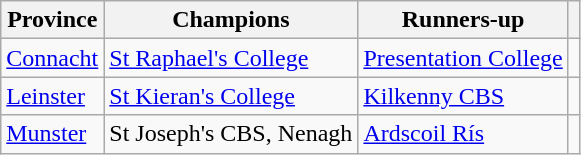<table class="wikitable">
<tr>
<th>Province</th>
<th>Champions</th>
<th>Runners-up</th>
<th></th>
</tr>
<tr>
<td><a href='#'>Connacht</a></td>
<td><a href='#'>St Raphael's College</a></td>
<td><a href='#'>Presentation College</a></td>
<td></td>
</tr>
<tr>
<td><a href='#'>Leinster</a></td>
<td><a href='#'>St Kieran's College</a></td>
<td><a href='#'>Kilkenny CBS</a></td>
<td></td>
</tr>
<tr>
<td><a href='#'>Munster</a></td>
<td>St Joseph's CBS, Nenagh</td>
<td><a href='#'>Ardscoil Rís</a></td>
<td></td>
</tr>
</table>
